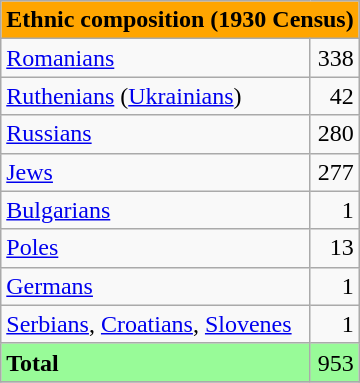<table class="wikitable" style="display: inline-table;">
<tr ---->
<td colspan="4" align="center" bgcolor="#FFA500"><strong>Ethnic composition (1930 Census)</strong></td>
</tr>
<tr ---->
<td align=left><a href='#'>Romanians</a></td>
<td align=right>338</td>
</tr>
<tr ---->
<td align=left><a href='#'>Ruthenians</a> (<a href='#'>Ukrainians</a>)</td>
<td align=right>42</td>
</tr>
<tr ---->
<td align=left><a href='#'>Russians</a></td>
<td align=right>280</td>
</tr>
<tr ---->
<td align=left><a href='#'>Jews</a></td>
<td align=right>277</td>
</tr>
<tr ---->
<td align=left><a href='#'>Bulgarians</a></td>
<td align=right>1</td>
</tr>
<tr ---->
<td align=left><a href='#'>Poles</a></td>
<td align=right>13</td>
</tr>
<tr ---->
<td align=left><a href='#'>Germans</a></td>
<td align=right>1</td>
</tr>
<tr ---->
<td align=left><a href='#'>Serbians</a>, <a href='#'>Croatians</a>, <a href='#'>Slovenes</a></td>
<td align=right>1</td>
</tr>
<tr ---->
<td align=left bgcolor="#98FB98"><strong>Total</strong></td>
<td align=right bgcolor="#98FB98">953</td>
</tr>
<tr ---->
</tr>
</table>
